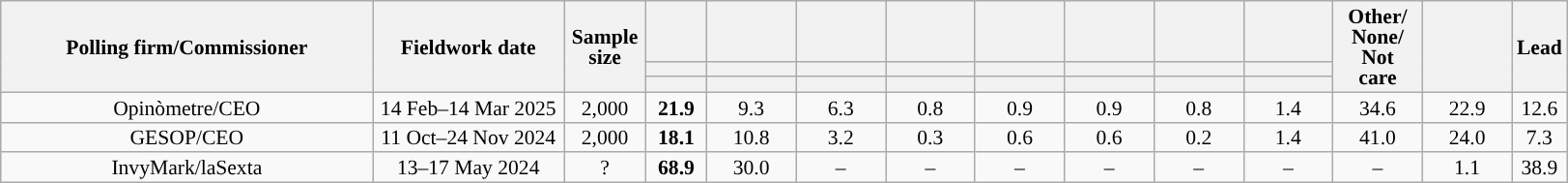<table class="wikitable collapsible collapsed" style="text-align:center; font-size:90%; line-height:14px;">
<tr style="height:42px;">
<th style="width:250px;" rowspan="3">Polling firm/Commissioner</th>
<th style="width:125px;" rowspan="3">Fieldwork date</th>
<th style="width:50px;" rowspan="3">Sample size</th>
<th style="width:35px;"></th>
<th style="width:55px;"></th>
<th style="width:55px;"></th>
<th style="width:55px;"></th>
<th style="width:55px;"></th>
<th style="width:55px;"></th>
<th style="width:55px;"></th>
<th style="width:55px;"></th>
<th style="width:55px;" rowspan="3">Other/<br>None/<br>Not<br>care</th>
<th style="width:55px;" rowspan="3"></th>
<th style="width:30px;" rowspan="3">Lead</th>
</tr>
<tr>
<th style="color:inherit;background:"></th>
<th style="color:inherit;background:"></th>
<th style="color:inherit;background:"></th>
<th style="color:inherit;background:"></th>
<th style="color:inherit;background:"></th>
<th style="color:inherit;background:"></th>
<th style="color:inherit;background:"></th>
<th style="color:inherit;background:"></th>
</tr>
<tr>
<th></th>
<th></th>
<th></th>
<th></th>
<th></th>
<th></th>
<th></th>
<th></th>
</tr>
<tr>
<td>Opinòmetre/CEO</td>
<td>14 Feb–14 Mar 2025</td>
<td>2,000</td>
<td><strong>21.9</strong></td>
<td>9.3</td>
<td>6.3</td>
<td>0.8</td>
<td>0.9</td>
<td>0.9</td>
<td>0.8</td>
<td>1.4</td>
<td>34.6</td>
<td>22.9</td>
<td style="background:">12.6</td>
</tr>
<tr>
<td>GESOP/CEO</td>
<td>11 Oct–24 Nov 2024</td>
<td>2,000</td>
<td><strong>18.1</strong></td>
<td>10.8</td>
<td>3.2</td>
<td>0.3</td>
<td>0.6</td>
<td>0.6</td>
<td>0.2</td>
<td>1.4</td>
<td>41.0</td>
<td>24.0</td>
<td style="background:">7.3</td>
</tr>
<tr>
<td>InvyMark/laSexta</td>
<td>13–17 May 2024</td>
<td>?</td>
<td><strong>68.9</strong></td>
<td>30.0</td>
<td>–</td>
<td>–</td>
<td>–</td>
<td>–</td>
<td>–</td>
<td>–</td>
<td>–</td>
<td>1.1</td>
<td style="background:">38.9</td>
</tr>
</table>
